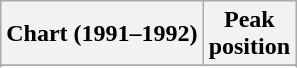<table class="wikitable sortable">
<tr>
<th align="left">Chart (1991–1992)</th>
<th align="center">Peak<br>position</th>
</tr>
<tr>
</tr>
<tr>
</tr>
</table>
